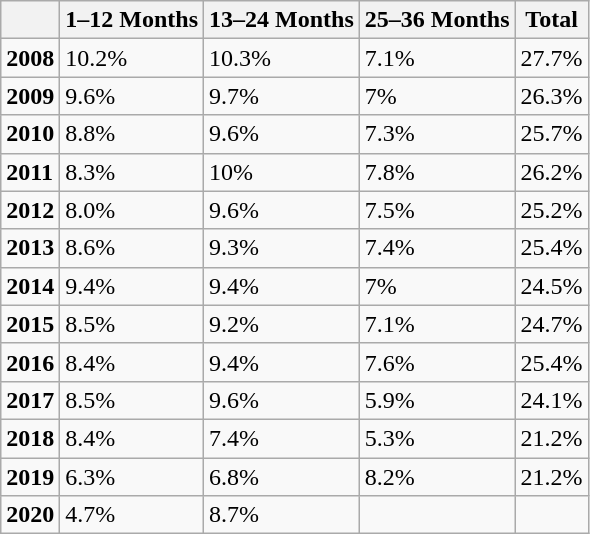<table class="wikitable">
<tr>
<th></th>
<th>1–12 Months</th>
<th>13–24 Months</th>
<th>25–36 Months</th>
<th>Total</th>
</tr>
<tr>
<td><strong>2008</strong></td>
<td>10.2%</td>
<td>10.3%</td>
<td>7.1%</td>
<td>27.7%</td>
</tr>
<tr>
<td><strong>2009</strong></td>
<td>9.6%</td>
<td>9.7%</td>
<td>7%</td>
<td>26.3%</td>
</tr>
<tr>
<td><strong>2010</strong></td>
<td>8.8%</td>
<td>9.6%</td>
<td>7.3%</td>
<td>25.7%</td>
</tr>
<tr>
<td><strong>2011</strong></td>
<td>8.3%</td>
<td>10%</td>
<td>7.8%</td>
<td>26.2%</td>
</tr>
<tr>
<td><strong>2012</strong></td>
<td>8.0%</td>
<td>9.6%</td>
<td>7.5%</td>
<td>25.2%</td>
</tr>
<tr>
<td><strong>2013</strong></td>
<td>8.6%</td>
<td>9.3%</td>
<td>7.4%</td>
<td>25.4%</td>
</tr>
<tr>
<td><strong>2014</strong></td>
<td>9.4%</td>
<td>9.4%</td>
<td>7%</td>
<td>24.5%</td>
</tr>
<tr>
<td><strong>2015</strong></td>
<td>8.5%</td>
<td>9.2%</td>
<td>7.1%</td>
<td>24.7%</td>
</tr>
<tr>
<td><strong>2016</strong></td>
<td>8.4%</td>
<td>9.4%</td>
<td>7.6%</td>
<td>25.4%</td>
</tr>
<tr>
<td><strong>2017</strong></td>
<td>8.5%</td>
<td>9.6%</td>
<td>5.9%</td>
<td>24.1%</td>
</tr>
<tr>
<td><strong>2018</strong></td>
<td>8.4%</td>
<td>7.4%</td>
<td>5.3%</td>
<td>21.2%</td>
</tr>
<tr>
<td><strong>2019</strong></td>
<td>6.3%</td>
<td>6.8%</td>
<td>8.2%</td>
<td>21.2%</td>
</tr>
<tr>
<td><strong>2020</strong></td>
<td>4.7%</td>
<td>8.7%</td>
<td></td>
<td></td>
</tr>
</table>
